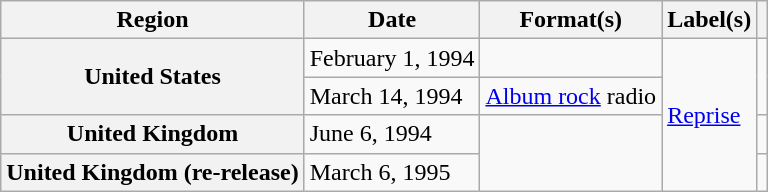<table class="wikitable plainrowheaders">
<tr>
<th scope="col">Region</th>
<th scope="col">Date</th>
<th scope="col">Format(s)</th>
<th scope="col">Label(s)</th>
<th scope="col"></th>
</tr>
<tr>
<th scope="row" rowspan="2">United States</th>
<td>February 1, 1994</td>
<td></td>
<td rowspan="4"><a href='#'>Reprise</a></td>
<td rowspan="2"></td>
</tr>
<tr>
<td>March 14, 1994</td>
<td><a href='#'>Album rock</a> radio</td>
</tr>
<tr>
<th scope="row">United Kingdom</th>
<td>June 6, 1994</td>
<td rowspan="2"></td>
<td></td>
</tr>
<tr>
<th scope="row">United Kingdom (re-release)</th>
<td>March 6, 1995</td>
<td></td>
</tr>
</table>
